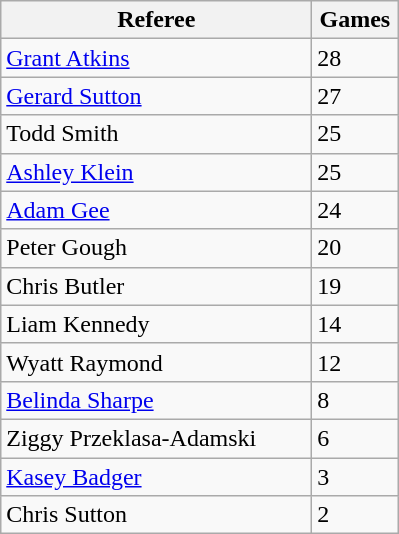<table class="wikitable" style="text-align:left;">
<tr>
<th width="200">Referee</th>
<th width="50">Games</th>
</tr>
<tr>
<td><a href='#'>Grant Atkins</a></td>
<td>28</td>
</tr>
<tr>
<td><a href='#'>Gerard Sutton</a></td>
<td>27</td>
</tr>
<tr>
<td>Todd Smith</td>
<td>25</td>
</tr>
<tr>
<td><a href='#'>Ashley Klein</a></td>
<td>25</td>
</tr>
<tr>
<td><a href='#'>Adam Gee</a></td>
<td>24</td>
</tr>
<tr>
<td>Peter Gough</td>
<td>20</td>
</tr>
<tr>
<td>Chris Butler</td>
<td>19</td>
</tr>
<tr>
<td>Liam Kennedy</td>
<td>14</td>
</tr>
<tr>
<td>Wyatt Raymond</td>
<td>12</td>
</tr>
<tr>
<td><a href='#'>Belinda Sharpe</a></td>
<td>8</td>
</tr>
<tr>
<td>Ziggy Przeklasa-Adamski</td>
<td>6</td>
</tr>
<tr>
<td><a href='#'>Kasey Badger</a></td>
<td>3</td>
</tr>
<tr>
<td>Chris Sutton</td>
<td>2</td>
</tr>
</table>
